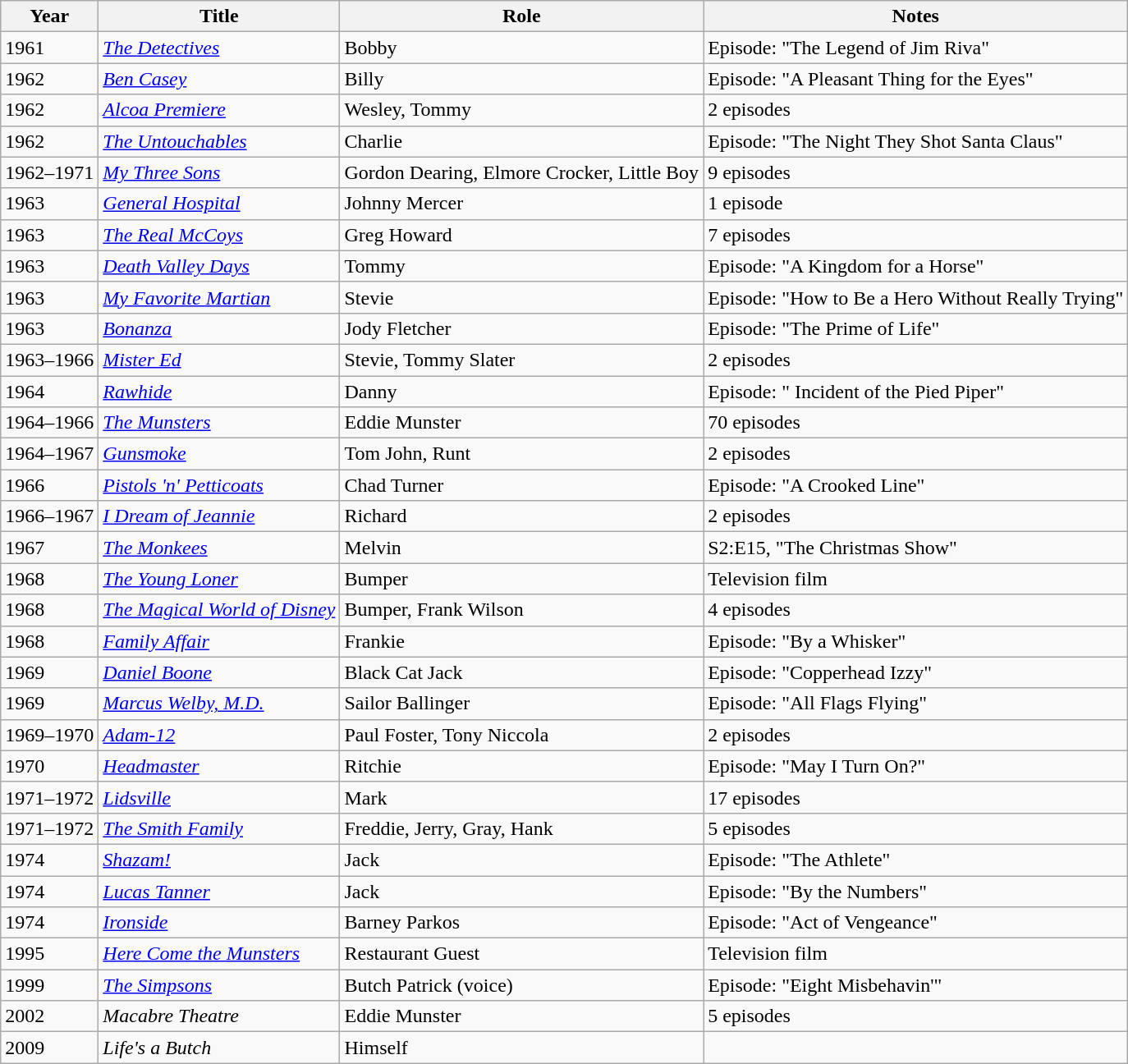<table class="wikitable">
<tr>
<th>Year</th>
<th>Title</th>
<th>Role</th>
<th>Notes</th>
</tr>
<tr>
<td>1961</td>
<td><em><a href='#'>The Detectives</a></em></td>
<td>Bobby</td>
<td>Episode: "The Legend of Jim Riva"</td>
</tr>
<tr>
<td>1962</td>
<td><em><a href='#'>Ben Casey</a></em></td>
<td>Billy</td>
<td>Episode: "A Pleasant Thing for the Eyes"</td>
</tr>
<tr>
<td>1962</td>
<td><em><a href='#'>Alcoa Premiere</a></em></td>
<td>Wesley, Tommy</td>
<td>2 episodes</td>
</tr>
<tr>
<td>1962</td>
<td><em><a href='#'>The Untouchables</a></em></td>
<td>Charlie</td>
<td>Episode: "The Night They Shot Santa Claus"</td>
</tr>
<tr>
<td>1962–1971</td>
<td><em><a href='#'>My Three Sons</a></em></td>
<td>Gordon Dearing, Elmore Crocker, Little Boy</td>
<td>9 episodes</td>
</tr>
<tr>
<td>1963</td>
<td><em><a href='#'>General Hospital</a></em></td>
<td>Johnny Mercer</td>
<td>1 episode</td>
</tr>
<tr>
<td>1963</td>
<td><em><a href='#'>The Real McCoys</a></em></td>
<td>Greg Howard</td>
<td>7 episodes</td>
</tr>
<tr>
<td>1963</td>
<td><em><a href='#'>Death Valley Days</a></em></td>
<td>Tommy</td>
<td>Episode: "A Kingdom for a Horse"</td>
</tr>
<tr>
<td>1963</td>
<td><em><a href='#'>My Favorite Martian</a></em></td>
<td>Stevie</td>
<td>Episode: "How to Be a Hero Without Really Trying"</td>
</tr>
<tr>
<td>1963</td>
<td><em><a href='#'>Bonanza</a></em></td>
<td>Jody Fletcher</td>
<td>Episode: "The Prime of Life"</td>
</tr>
<tr>
<td>1963–1966</td>
<td><em><a href='#'>Mister Ed</a></em></td>
<td>Stevie, Tommy Slater</td>
<td>2 episodes</td>
</tr>
<tr>
<td>1964</td>
<td><em><a href='#'>Rawhide</a></em></td>
<td>Danny</td>
<td>Episode: " Incident of the Pied Piper"</td>
</tr>
<tr>
<td>1964–1966</td>
<td><em><a href='#'>The Munsters</a></em></td>
<td>Eddie Munster</td>
<td>70 episodes</td>
</tr>
<tr>
<td>1964–1967</td>
<td><em><a href='#'>Gunsmoke</a></em></td>
<td>Tom John, Runt</td>
<td>2 episodes</td>
</tr>
<tr>
<td>1966</td>
<td><em><a href='#'>Pistols 'n' Petticoats</a></em></td>
<td>Chad Turner</td>
<td>Episode: "A Crooked Line"</td>
</tr>
<tr>
<td>1966–1967</td>
<td><em><a href='#'>I Dream of Jeannie</a></em></td>
<td>Richard</td>
<td>2 episodes</td>
</tr>
<tr>
<td>1967</td>
<td><em><a href='#'>The Monkees</a></em></td>
<td>Melvin</td>
<td>S2:E15, "The Christmas Show"</td>
</tr>
<tr>
<td>1968</td>
<td><em><a href='#'>The Young Loner</a></em></td>
<td>Bumper</td>
<td>Television film</td>
</tr>
<tr>
<td>1968</td>
<td><em><a href='#'>The Magical World of Disney</a></em></td>
<td>Bumper, Frank Wilson</td>
<td>4 episodes</td>
</tr>
<tr>
<td>1968</td>
<td><em><a href='#'>Family Affair</a></em></td>
<td>Frankie</td>
<td>Episode: "By a Whisker"</td>
</tr>
<tr>
<td>1969</td>
<td><em><a href='#'>Daniel Boone</a></em></td>
<td>Black Cat Jack</td>
<td>Episode: "Copperhead Izzy"</td>
</tr>
<tr>
<td>1969</td>
<td><em><a href='#'>Marcus Welby, M.D.</a></em></td>
<td>Sailor Ballinger</td>
<td>Episode: "All Flags Flying"</td>
</tr>
<tr>
<td>1969–1970</td>
<td><em><a href='#'>Adam-12</a></em></td>
<td>Paul Foster, Tony Niccola</td>
<td>2 episodes</td>
</tr>
<tr>
<td>1970</td>
<td><em><a href='#'>Headmaster</a></em></td>
<td>Ritchie</td>
<td>Episode: "May I Turn On?"</td>
</tr>
<tr>
<td>1971–1972</td>
<td><em><a href='#'>Lidsville</a></em></td>
<td>Mark</td>
<td>17 episodes</td>
</tr>
<tr>
<td>1971–1972</td>
<td><em><a href='#'>The Smith Family</a></em></td>
<td>Freddie, Jerry, Gray, Hank</td>
<td>5 episodes</td>
</tr>
<tr>
<td>1974</td>
<td><em><a href='#'>Shazam!</a></em></td>
<td>Jack</td>
<td>Episode: "The Athlete"</td>
</tr>
<tr>
<td>1974</td>
<td><em><a href='#'>Lucas Tanner</a></em></td>
<td>Jack</td>
<td>Episode: "By the Numbers"</td>
</tr>
<tr>
<td>1974</td>
<td><em><a href='#'>Ironside</a></em></td>
<td>Barney Parkos</td>
<td>Episode: "Act of Vengeance"</td>
</tr>
<tr>
<td>1995</td>
<td><em><a href='#'>Here Come the Munsters</a></em></td>
<td>Restaurant Guest</td>
<td>Television film</td>
</tr>
<tr>
<td>1999</td>
<td><em><a href='#'>The Simpsons</a></em></td>
<td>Butch Patrick (voice)</td>
<td>Episode: "Eight Misbehavin'"</td>
</tr>
<tr>
<td>2002</td>
<td><em>Macabre Theatre</em></td>
<td>Eddie Munster</td>
<td>5 episodes</td>
</tr>
<tr>
<td>2009</td>
<td><em>Life's a Butch</em></td>
<td>Himself</td>
<td></td>
</tr>
</table>
